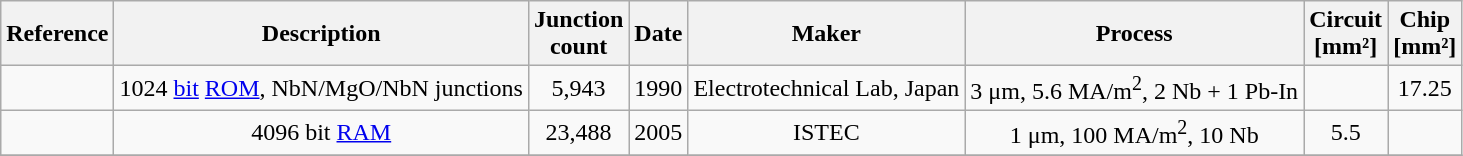<table class="wikitable sortable" style="text-align:center">
<tr>
<th class="unsortable">Reference</th>
<th class="unsortable">Description</th>
<th data-sort-type="number">Junction<br>count</th>
<th>Date</th>
<th>Maker</th>
<th class="unsortable">Process</th>
<th data-sort-type="number">Circuit<br>[mm²]</th>
<th data-sort-type="number">Chip<br>[mm²]</th>
</tr>
<tr>
<td></td>
<td>1024 <a href='#'>bit</a> <a href='#'>ROM</a>, NbN/MgO/NbN junctions</td>
<td>5,943</td>
<td>1990</td>
<td>Electrotechnical Lab, Japan</td>
<td>3 μm, 5.6 MA/m<sup>2</sup>, 2 Nb + 1 Pb-In</td>
<td></td>
<td>17.25</td>
</tr>
<tr>
<td></td>
<td>4096 bit <a href='#'>RAM</a></td>
<td>23,488</td>
<td>2005</td>
<td>ISTEC</td>
<td>1 μm, 100 MA/m<sup>2</sup>, 10 Nb</td>
<td>5.5</td>
<td></td>
</tr>
<tr>
</tr>
</table>
